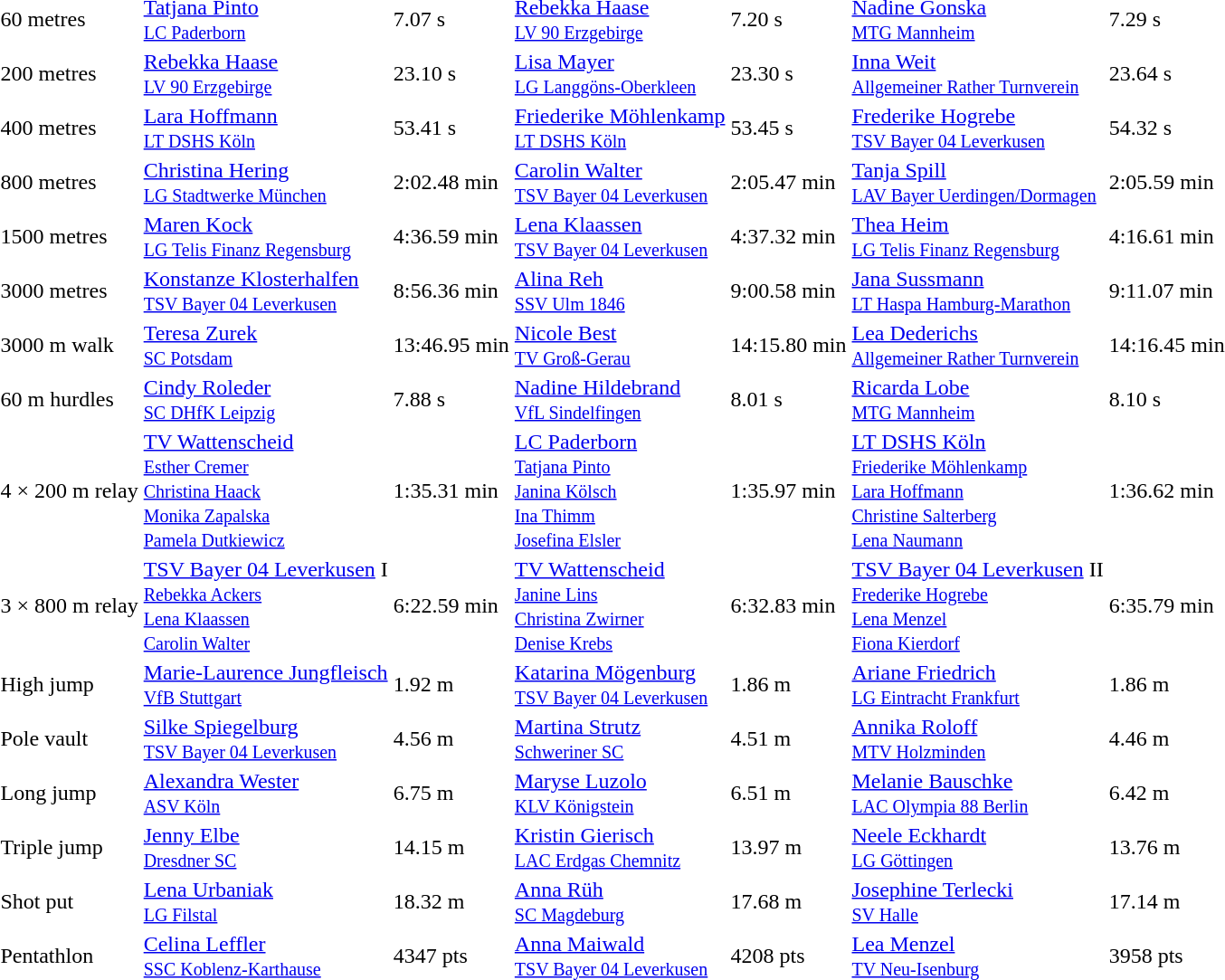<table>
<tr>
<td>60 metres</td>
<td><a href='#'>Tatjana Pinto</a><br><small><a href='#'>LC Paderborn</a></small></td>
<td>7.07 s</td>
<td><a href='#'>Rebekka Haase</a><br><small><a href='#'>LV 90 Erzgebirge</a></small></td>
<td>7.20 s</td>
<td><a href='#'>Nadine Gonska</a><br><small><a href='#'>MTG Mannheim</a></small></td>
<td>7.29 s</td>
</tr>
<tr>
<td>200 metres</td>
<td><a href='#'>Rebekka Haase</a><br><small><a href='#'>LV 90 Erzgebirge</a></small></td>
<td>23.10 s</td>
<td><a href='#'>Lisa Mayer</a><br><small><a href='#'>LG Langgöns-Oberkleen</a></small></td>
<td>23.30 s</td>
<td><a href='#'>Inna Weit</a><br><small><a href='#'>Allgemeiner Rather Turnverein</a></small></td>
<td>23.64 s</td>
</tr>
<tr>
<td>400 metres</td>
<td><a href='#'>Lara Hoffmann</a><br><small><a href='#'>LT DSHS Köln</a></small></td>
<td>53.41 s</td>
<td><a href='#'>Friederike Möhlenkamp</a><br><small><a href='#'>LT DSHS Köln</a></small></td>
<td>53.45 s</td>
<td><a href='#'>Frederike Hogrebe</a><br><small><a href='#'>TSV Bayer 04 Leverkusen</a></small></td>
<td>54.32 s</td>
</tr>
<tr>
<td>800 metres</td>
<td><a href='#'>Christina Hering</a><br><small><a href='#'>LG Stadtwerke München</a></small></td>
<td>2:02.48 min</td>
<td><a href='#'>Carolin Walter</a><br><small><a href='#'>TSV Bayer 04 Leverkusen</a></small></td>
<td>2:05.47 min</td>
<td><a href='#'>Tanja Spill</a><br><small><a href='#'>LAV Bayer Uerdingen/Dormagen</a></small></td>
<td>2:05.59 min</td>
</tr>
<tr>
<td>1500 metres</td>
<td><a href='#'>Maren Kock</a><br><small><a href='#'>LG Telis Finanz Regensburg</a></small></td>
<td>4:36.59 min</td>
<td><a href='#'>Lena Klaassen</a><br><small><a href='#'>TSV Bayer 04 Leverkusen</a></small></td>
<td>4:37.32 min</td>
<td><a href='#'>Thea Heim</a><br><small><a href='#'>LG Telis Finanz Regensburg</a></small></td>
<td>4:16.61 min</td>
</tr>
<tr>
<td>3000 metres</td>
<td><a href='#'>Konstanze Klosterhalfen</a><br><small><a href='#'>TSV Bayer 04 Leverkusen</a></small></td>
<td>8:56.36 min </td>
<td><a href='#'>Alina Reh</a><br><small><a href='#'>SSV Ulm 1846</a></small></td>
<td>9:00.58 min</td>
<td><a href='#'>Jana Sussmann</a><br><small><a href='#'>LT Haspa Hamburg-Marathon</a></small></td>
<td>9:11.07 min</td>
</tr>
<tr>
<td>3000 m walk</td>
<td><a href='#'>Teresa Zurek</a><br><small><a href='#'>SC Potsdam</a></small></td>
<td>13:46.95 min</td>
<td><a href='#'>Nicole Best</a><br><small><a href='#'>TV Groß-Gerau</a></small></td>
<td>14:15.80 min</td>
<td><a href='#'>Lea Dederichs</a><br><small><a href='#'>Allgemeiner Rather Turnverein</a></small></td>
<td>14:16.45 min</td>
</tr>
<tr>
<td>60 m hurdles</td>
<td><a href='#'>Cindy Roleder</a><br><small><a href='#'>SC DHfK Leipzig</a></small></td>
<td>7.88 s</td>
<td><a href='#'>Nadine Hildebrand</a><br><small><a href='#'>VfL Sindelfingen</a></small></td>
<td>8.01 s</td>
<td><a href='#'>Ricarda Lobe</a><br><small><a href='#'>MTG Mannheim</a></small></td>
<td>8.10 s</td>
</tr>
<tr>
<td>4 × 200 m relay</td>
<td><a href='#'>TV Wattenscheid</a><br><small><a href='#'>Esther Cremer</a><br><a href='#'>Christina Haack</a><br><a href='#'>Monika Zapalska</a><br><a href='#'>Pamela Dutkiewicz</a></small></td>
<td>1:35.31 min</td>
<td><a href='#'>LC Paderborn</a><br><small><a href='#'>Tatjana Pinto</a><br><a href='#'>Janina Kölsch</a><br><a href='#'>Ina Thimm</a><br><a href='#'>Josefina Elsler</a></small></td>
<td>1:35.97 min</td>
<td><a href='#'>LT DSHS Köln</a><br><small><a href='#'>Friederike Möhlenkamp</a><br><a href='#'>Lara Hoffmann</a><br><a href='#'>Christine Salterberg</a><br><a href='#'>Lena Naumann</a></small></td>
<td>1:36.62 min</td>
</tr>
<tr>
<td>3 × 800 m relay</td>
<td><a href='#'>TSV Bayer 04 Leverkusen</a> I<br><small><a href='#'>Rebekka Ackers</a><br><a href='#'>Lena Klaassen</a><br><a href='#'>Carolin Walter</a></small></td>
<td>6:22.59 min</td>
<td><a href='#'>TV Wattenscheid</a><br><small><a href='#'>Janine Lins</a><br><a href='#'>Christina Zwirner</a><br><a href='#'>Denise Krebs</a></small></td>
<td>6:32.83 min</td>
<td><a href='#'>TSV Bayer 04 Leverkusen</a> II<br><small><a href='#'>Frederike Hogrebe</a><br><a href='#'>Lena Menzel</a><br><a href='#'>Fiona Kierdorf</a></small></td>
<td>6:35.79 min</td>
</tr>
<tr>
<td>High jump</td>
<td><a href='#'>Marie-Laurence Jungfleisch</a><br><small><a href='#'>VfB Stuttgart</a></small></td>
<td>1.92 m</td>
<td><a href='#'>Katarina Mögenburg</a><br><small><a href='#'>TSV Bayer 04 Leverkusen</a></small></td>
<td>1.86 m</td>
<td><a href='#'>Ariane Friedrich</a><br><small><a href='#'>LG Eintracht Frankfurt</a></small></td>
<td>1.86 m</td>
</tr>
<tr>
<td>Pole vault</td>
<td><a href='#'>Silke Spiegelburg</a><br><small><a href='#'>TSV Bayer 04 Leverkusen</a></small></td>
<td>4.56 m</td>
<td><a href='#'>Martina Strutz</a><br><small><a href='#'>Schweriner SC</a></small></td>
<td>4.51 m</td>
<td><a href='#'>Annika Roloff</a><br><small><a href='#'>MTV Holzminden</a></small></td>
<td>4.46 m</td>
</tr>
<tr>
<td>Long jump</td>
<td><a href='#'>Alexandra Wester</a><br><small><a href='#'>ASV Köln</a></small></td>
<td>6.75 m</td>
<td><a href='#'>Maryse Luzolo</a><br><small><a href='#'>KLV Königstein</a></small></td>
<td>6.51 m</td>
<td><a href='#'>Melanie Bauschke</a><br><small><a href='#'>LAC Olympia 88 Berlin</a></small></td>
<td>6.42 m</td>
</tr>
<tr>
<td>Triple jump</td>
<td><a href='#'>Jenny Elbe</a><br><small><a href='#'>Dresdner SC</a></small></td>
<td>14.15 m</td>
<td><a href='#'>Kristin Gierisch</a><br><small><a href='#'>LAC Erdgas Chemnitz</a></small></td>
<td>13.97 m</td>
<td><a href='#'>Neele Eckhardt</a><br><small><a href='#'>LG Göttingen</a></small></td>
<td>13.76 m</td>
</tr>
<tr>
<td>Shot put</td>
<td><a href='#'>Lena Urbaniak</a><br><small><a href='#'>LG Filstal</a></small></td>
<td>18.32 m</td>
<td><a href='#'>Anna Rüh</a><br><small><a href='#'>SC Magdeburg</a></small></td>
<td>17.68 m</td>
<td><a href='#'>Josephine Terlecki</a><br><small><a href='#'>SV Halle</a></small></td>
<td>17.14 m</td>
</tr>
<tr>
<td>Pentathlon</td>
<td><a href='#'>Celina Leffler</a><br><small><a href='#'>SSC Koblenz-Karthause</a></small></td>
<td>4347 pts</td>
<td><a href='#'>Anna Maiwald</a><br><small><a href='#'>TSV Bayer 04 Leverkusen</a></small></td>
<td>4208 pts</td>
<td><a href='#'>Lea Menzel</a><br><small><a href='#'>TV Neu-Isenburg</a></small></td>
<td>3958 pts</td>
</tr>
</table>
